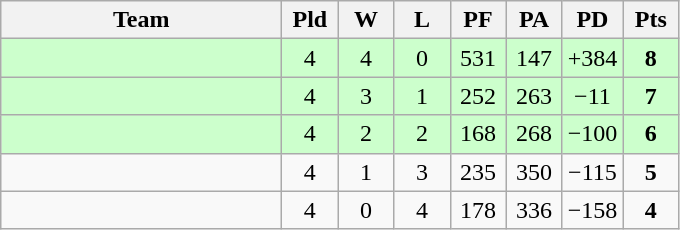<table class=wikitable style="text-align:center">
<tr>
<th width=180>Team</th>
<th width=30>Pld</th>
<th width=30>W</th>
<th width=30>L</th>
<th width=30>PF</th>
<th width=30>PA</th>
<th width=30>PD</th>
<th width=30>Pts</th>
</tr>
<tr bgcolor="#ccffcc">
<td align="left"></td>
<td>4</td>
<td>4</td>
<td>0</td>
<td>531</td>
<td>147</td>
<td>+384</td>
<td><strong>8</strong></td>
</tr>
<tr bgcolor="#ccffcc">
<td align="left"></td>
<td>4</td>
<td>3</td>
<td>1</td>
<td>252</td>
<td>263</td>
<td>−11</td>
<td><strong>7</strong></td>
</tr>
<tr bgcolor="#ccffcc">
<td align="left"></td>
<td>4</td>
<td>2</td>
<td>2</td>
<td>168</td>
<td>268</td>
<td>−100</td>
<td><strong>6</strong></td>
</tr>
<tr>
<td align="left"></td>
<td>4</td>
<td>1</td>
<td>3</td>
<td>235</td>
<td>350</td>
<td>−115</td>
<td><strong>5</strong></td>
</tr>
<tr>
<td align="left"></td>
<td>4</td>
<td>0</td>
<td>4</td>
<td>178</td>
<td>336</td>
<td>−158</td>
<td><strong>4</strong></td>
</tr>
</table>
